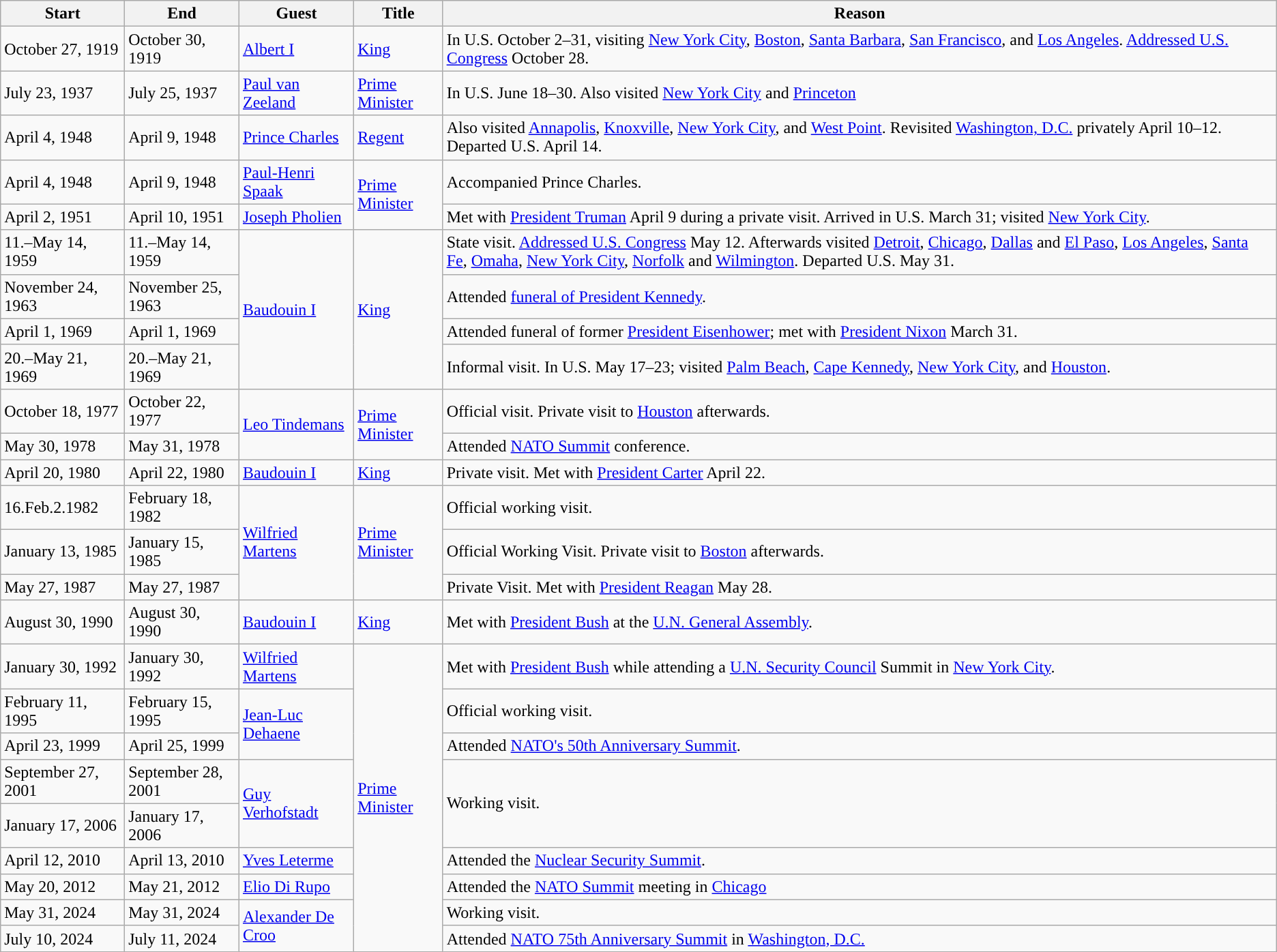<table class="wikitable sortable">
<tr>
<th>Start</th>
<th>End</th>
<th>Guest</th>
<th>Title</th>
<th>Reason</th>
</tr>
<tr>
<td>October 27, 1919</td>
<td>October 30, 1919</td>
<td><a href='#'>Albert I</a></td>
<td><a href='#'>King</a></td>
<td>In U.S. October 2–31, visiting <a href='#'>New York City</a>, <a href='#'>Boston</a>, <a href='#'>Santa Barbara</a>, <a href='#'>San Francisco</a>, and <a href='#'>Los Angeles</a>. <a href='#'>Addressed U.S. Congress</a> October 28.</td>
</tr>
<tr>
<td>July 23, 1937</td>
<td>July 25, 1937</td>
<td><a href='#'>Paul van Zeeland</a></td>
<td><a href='#'>Prime Minister</a></td>
<td>In U.S. June 18–30. Also visited <a href='#'>New York City</a> and <a href='#'>Princeton</a></td>
</tr>
<tr>
<td>April 4, 1948</td>
<td>April 9, 1948</td>
<td><a href='#'>Prince Charles</a></td>
<td><a href='#'>Regent</a></td>
<td>Also visited <a href='#'>Annapolis</a>, <a href='#'>Knoxville</a>, <a href='#'>New York City</a>, and <a href='#'>West Point</a>. Revisited <a href='#'>Washington, D.C.</a> privately April 10–12. Departed U.S. April 14.</td>
</tr>
<tr>
<td>April 4, 1948</td>
<td>April 9, 1948</td>
<td><a href='#'>Paul-Henri Spaak</a></td>
<td rowspan="2"><a href='#'>Prime Minister</a></td>
<td>Accompanied Prince Charles.</td>
</tr>
<tr>
<td>April 2, 1951</td>
<td>April 10, 1951</td>
<td><a href='#'>Joseph Pholien</a></td>
<td>Met with <a href='#'>President Truman</a> April 9 during a private visit. Arrived in U.S. March 31; visited <a href='#'>New York City</a>.</td>
</tr>
<tr>
<td>11.–May 14, 1959</td>
<td>11.–May 14, 1959</td>
<td rowspan=4><a href='#'>Baudouin I</a></td>
<td rowspan="4"><a href='#'>King</a></td>
<td>State visit. <a href='#'>Addressed U.S. Congress</a> May 12. Afterwards visited <a href='#'>Detroit</a>, <a href='#'>Chicago</a>, <a href='#'>Dallas</a> and <a href='#'>El Paso</a>, <a href='#'>Los Angeles</a>, <a href='#'>Santa Fe</a>, <a href='#'>Omaha</a>, <a href='#'>New York City</a>, <a href='#'>Norfolk</a> and <a href='#'>Wilmington</a>. Departed U.S. May 31.</td>
</tr>
<tr>
<td>November 24, 1963</td>
<td>November 25, 1963</td>
<td>Attended <a href='#'>funeral of President Kennedy</a>.</td>
</tr>
<tr>
<td>April 1, 1969</td>
<td>April 1, 1969</td>
<td>Attended funeral of former <a href='#'>President Eisenhower</a>; met with <a href='#'>President Nixon</a> March 31.</td>
</tr>
<tr>
<td>20.–May 21, 1969</td>
<td>20.–May 21, 1969</td>
<td>Informal visit. In U.S. May 17–23; visited <a href='#'>Palm Beach</a>, <a href='#'>Cape Kennedy</a>, <a href='#'>New York City</a>, and <a href='#'>Houston</a>.</td>
</tr>
<tr>
<td>October 18, 1977</td>
<td>October 22, 1977</td>
<td rowspan=2><a href='#'>Leo Tindemans</a></td>
<td rowspan="2"><a href='#'>Prime Minister</a></td>
<td>Official visit. Private visit to <a href='#'>Houston</a> afterwards.</td>
</tr>
<tr>
<td>May 30, 1978</td>
<td>May 31, 1978</td>
<td>Attended <a href='#'>NATO Summit</a> conference.</td>
</tr>
<tr>
<td>April 20, 1980</td>
<td>April 22, 1980</td>
<td><a href='#'>Baudouin I</a></td>
<td><a href='#'>King</a></td>
<td>Private visit. Met with <a href='#'>President Carter</a> April 22.</td>
</tr>
<tr>
<td>16.Feb.2.1982</td>
<td>February 18, 1982</td>
<td rowspan=3><a href='#'>Wilfried Martens</a></td>
<td rowspan="3"><a href='#'>Prime Minister</a></td>
<td>Official working visit.</td>
</tr>
<tr>
<td>January 13, 1985</td>
<td>January 15, 1985</td>
<td>Official Working Visit. Private visit to <a href='#'>Boston</a> afterwards.</td>
</tr>
<tr>
<td>May 27, 1987</td>
<td>May 27, 1987</td>
<td>Private Visit. Met with <a href='#'>President Reagan</a> May 28.</td>
</tr>
<tr>
<td>August 30, 1990</td>
<td>August 30, 1990</td>
<td><a href='#'>Baudouin I</a></td>
<td><a href='#'>King</a></td>
<td>Met with <a href='#'>President Bush</a> at the <a href='#'>U.N. General Assembly</a>.</td>
</tr>
<tr>
<td>January 30, 1992</td>
<td>January 30, 1992</td>
<td><a href='#'>Wilfried Martens</a></td>
<td rowspan="9"><a href='#'>Prime Minister</a></td>
<td>Met with <a href='#'>President Bush</a> while attending a <a href='#'>U.N. Security Council</a> Summit in <a href='#'>New York City</a>.</td>
</tr>
<tr>
<td>February 11, 1995</td>
<td>February 15, 1995</td>
<td rowspan=2><a href='#'>Jean-Luc Dehaene</a></td>
<td>Official working visit.</td>
</tr>
<tr>
<td>April 23, 1999</td>
<td>April 25, 1999</td>
<td>Attended <a href='#'>NATO's 50th Anniversary Summit</a>.</td>
</tr>
<tr>
<td>September 27, 2001</td>
<td>September 28, 2001</td>
<td rowspan=2><a href='#'>Guy Verhofstadt</a></td>
<td rowspan=2>Working visit.</td>
</tr>
<tr>
<td>January 17, 2006</td>
<td>January 17, 2006</td>
</tr>
<tr>
<td>April 12, 2010</td>
<td>April 13, 2010</td>
<td><a href='#'>Yves Leterme</a></td>
<td>Attended the <a href='#'>Nuclear Security Summit</a>.</td>
</tr>
<tr>
<td>May 20, 2012</td>
<td>May 21, 2012</td>
<td><a href='#'>Elio Di Rupo</a></td>
<td>Attended the <a href='#'>NATO Summit</a> meeting in <a href='#'>Chicago</a></td>
</tr>
<tr>
<td>May 31, 2024</td>
<td>May 31, 2024</td>
<td rowspan=2><a href='#'>Alexander De Croo</a></td>
<td>Working visit.</td>
</tr>
<tr>
<td>July 10, 2024</td>
<td>July 11, 2024</td>
<td>Attended <a href='#'>NATO 75th Anniversary Summit</a> in <a href='#'>Washington, D.C.</a></td>
</tr>
</table>
